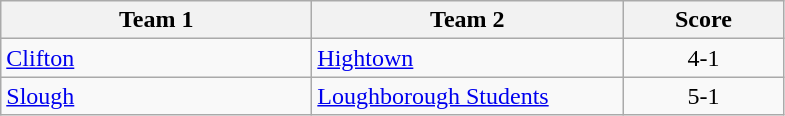<table class="wikitable" style="font-size: 100%">
<tr>
<th width=200>Team 1</th>
<th width=200>Team 2</th>
<th width=100>Score</th>
</tr>
<tr>
<td><a href='#'>Clifton</a></td>
<td><a href='#'>Hightown</a></td>
<td align=center>4-1</td>
</tr>
<tr>
<td><a href='#'>Slough</a></td>
<td><a href='#'>Loughborough Students</a></td>
<td align=center>5-1</td>
</tr>
</table>
